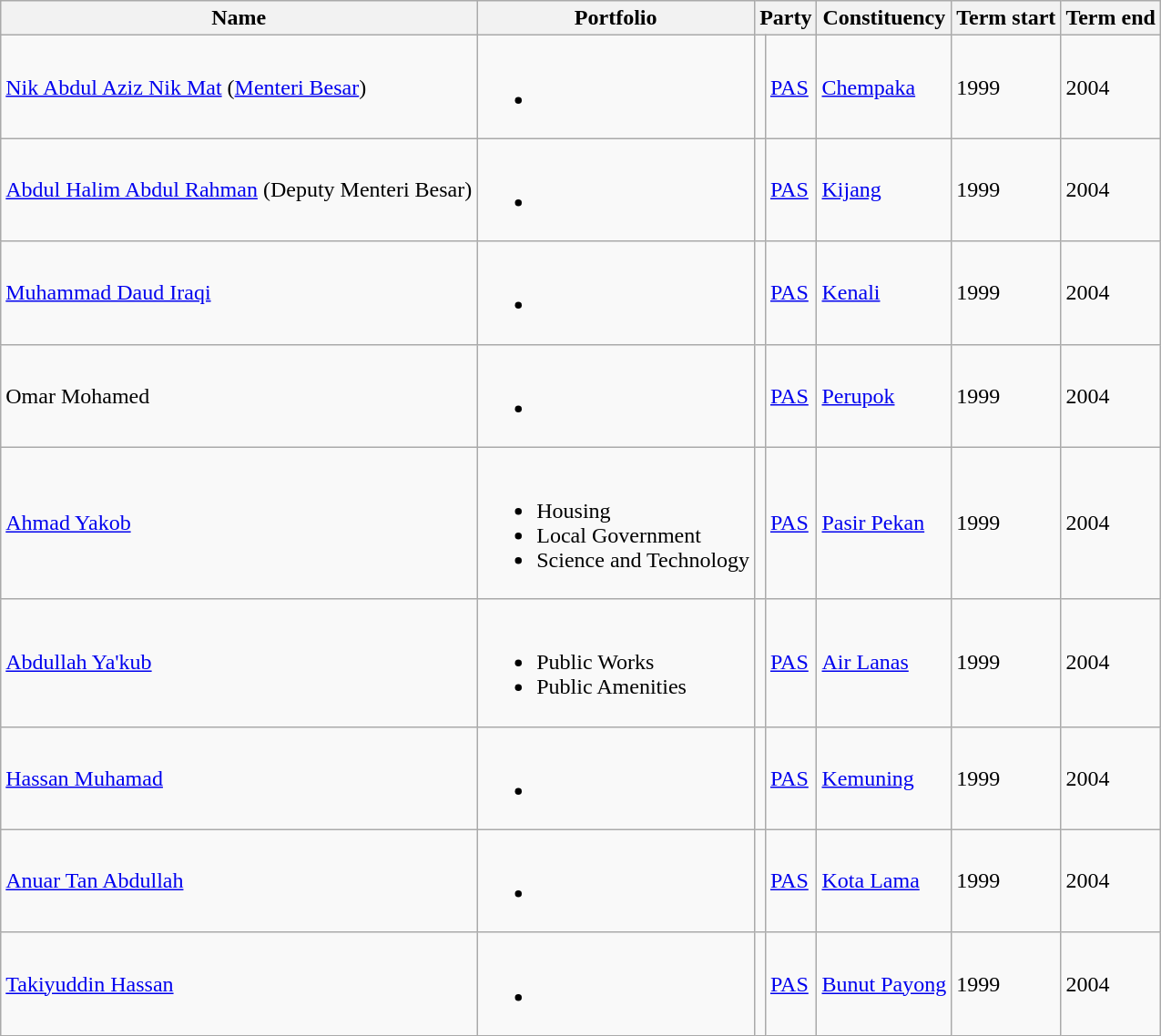<table class="wikitable">
<tr>
<th>Name</th>
<th>Portfolio</th>
<th colspan=2>Party</th>
<th>Constituency</th>
<th>Term start</th>
<th>Term end</th>
</tr>
<tr>
<td><a href='#'>Nik Abdul Aziz Nik Mat</a> (<a href='#'>Menteri Besar</a>)</td>
<td><br><ul><li></li></ul></td>
<td bgcolor=></td>
<td><a href='#'>PAS</a></td>
<td><a href='#'>Chempaka</a></td>
<td>1999</td>
<td>2004</td>
</tr>
<tr>
<td><a href='#'>Abdul Halim Abdul Rahman</a> (Deputy Menteri Besar)</td>
<td><br><ul><li></li></ul></td>
<td bgcolor=></td>
<td><a href='#'>PAS</a></td>
<td><a href='#'>Kijang</a></td>
<td>1999</td>
<td>2004</td>
</tr>
<tr>
<td><a href='#'>Muhammad Daud Iraqi</a></td>
<td><br><ul><li></li></ul></td>
<td bgcolor=></td>
<td><a href='#'>PAS</a></td>
<td><a href='#'>Kenali</a></td>
<td>1999</td>
<td>2004</td>
</tr>
<tr>
<td>Omar Mohamed</td>
<td><br><ul><li></li></ul></td>
<td bgcolor=></td>
<td><a href='#'>PAS</a></td>
<td><a href='#'>Perupok</a></td>
<td>1999</td>
<td>2004</td>
</tr>
<tr>
<td><a href='#'>Ahmad Yakob</a></td>
<td><br><ul><li>Housing</li><li>Local Government</li><li>Science and Technology</li></ul></td>
<td bgcolor=></td>
<td><a href='#'>PAS</a></td>
<td><a href='#'>Pasir Pekan</a></td>
<td>1999</td>
<td>2004</td>
</tr>
<tr>
<td><a href='#'>Abdullah Ya'kub</a></td>
<td><br><ul><li>Public Works</li><li>Public Amenities</li></ul></td>
<td bgcolor=></td>
<td><a href='#'>PAS</a></td>
<td><a href='#'>Air Lanas</a></td>
<td>1999</td>
<td>2004</td>
</tr>
<tr>
<td><a href='#'>Hassan Muhamad</a></td>
<td><br><ul><li></li></ul></td>
<td bgcolor=></td>
<td><a href='#'>PAS</a></td>
<td><a href='#'>Kemuning</a></td>
<td>1999</td>
<td>2004</td>
</tr>
<tr>
<td><a href='#'>Anuar Tan Abdullah</a></td>
<td><br><ul><li></li></ul></td>
<td bgcolor=></td>
<td><a href='#'>PAS</a></td>
<td><a href='#'>Kota Lama</a></td>
<td>1999</td>
<td>2004</td>
</tr>
<tr>
<td><a href='#'>Takiyuddin Hassan</a></td>
<td><br><ul><li></li></ul></td>
<td bgcolor=></td>
<td><a href='#'>PAS</a></td>
<td><a href='#'>Bunut Payong</a></td>
<td>1999</td>
<td>2004</td>
</tr>
</table>
